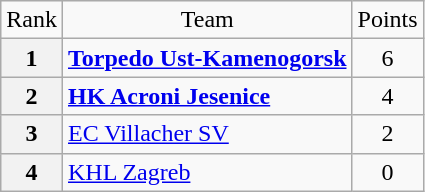<table class="wikitable" style="text-align: center;">
<tr>
<td>Rank</td>
<td>Team</td>
<td>Points</td>
</tr>
<tr>
<th>1</th>
<td style="text-align: left;"> <strong><a href='#'>Torpedo Ust-Kamenogorsk</a></strong></td>
<td>6</td>
</tr>
<tr>
<th>2</th>
<td style="text-align: left;"> <strong><a href='#'>HK Acroni Jesenice</a></strong></td>
<td>4</td>
</tr>
<tr>
<th>3</th>
<td style="text-align: left;"> <a href='#'>EC Villacher SV</a></td>
<td>2</td>
</tr>
<tr>
<th>4</th>
<td style="text-align: left;"> <a href='#'>KHL Zagreb</a></td>
<td>0</td>
</tr>
</table>
